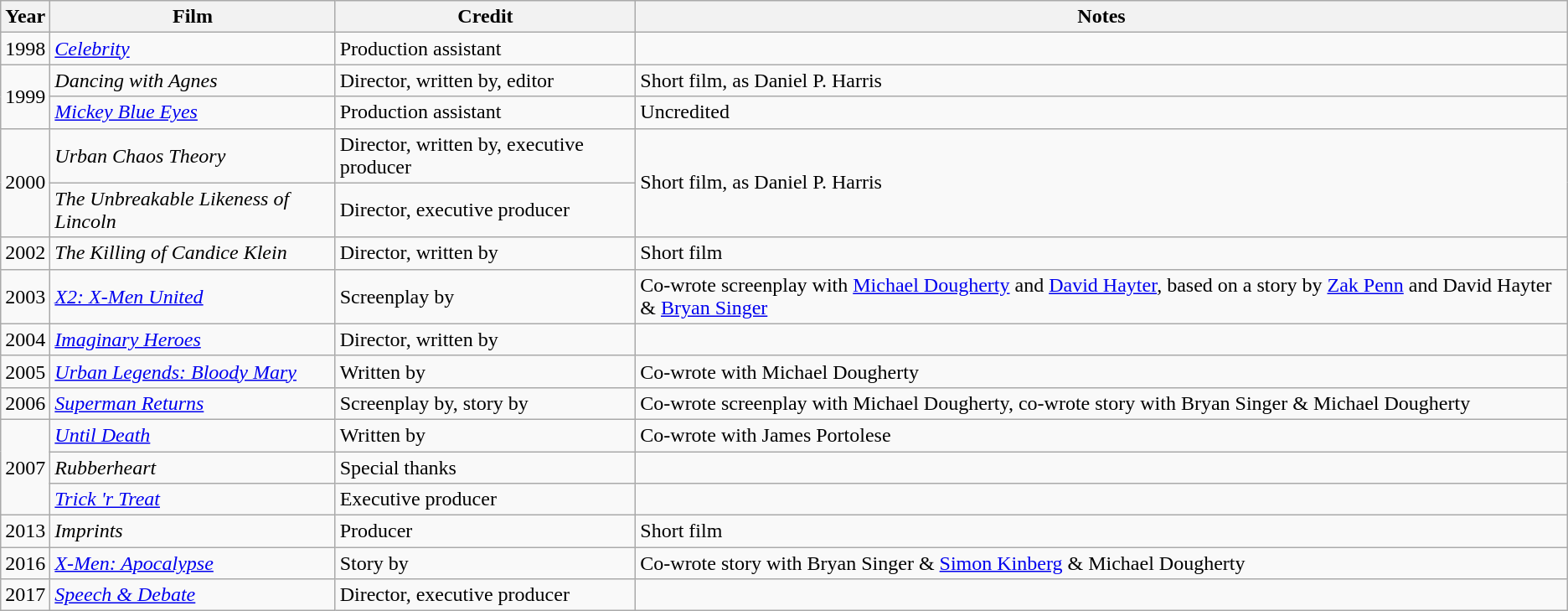<table class="wikitable">
<tr>
<th>Year</th>
<th>Film</th>
<th>Credit</th>
<th>Notes</th>
</tr>
<tr>
<td>1998</td>
<td><em><a href='#'>Celebrity</a></em></td>
<td>Production assistant</td>
<td></td>
</tr>
<tr>
<td rowspan="2">1999</td>
<td><em>Dancing with Agnes</em></td>
<td>Director, written by, editor</td>
<td>Short film, as Daniel P. Harris</td>
</tr>
<tr>
<td><em><a href='#'>Mickey Blue Eyes</a></em></td>
<td>Production assistant</td>
<td>Uncredited</td>
</tr>
<tr>
<td rowspan="2">2000</td>
<td><em>Urban Chaos Theory</em></td>
<td>Director, written by, executive producer</td>
<td rowspan="2">Short film, as Daniel P. Harris</td>
</tr>
<tr>
<td><em>The Unbreakable Likeness of Lincoln</em></td>
<td>Director, executive producer</td>
</tr>
<tr>
<td>2002</td>
<td><em>The Killing of Candice Klein</em></td>
<td>Director, written by</td>
<td>Short film</td>
</tr>
<tr>
<td>2003</td>
<td><em><a href='#'>X2: X-Men United</a></em></td>
<td>Screenplay by</td>
<td>Co-wrote screenplay with <a href='#'>Michael Dougherty</a> and <a href='#'>David Hayter</a>, based on a story by <a href='#'>Zak Penn</a> and David Hayter & <a href='#'>Bryan Singer</a></td>
</tr>
<tr>
<td>2004</td>
<td><em><a href='#'>Imaginary Heroes</a></em></td>
<td>Director, written by</td>
<td></td>
</tr>
<tr>
<td>2005</td>
<td><em><a href='#'>Urban Legends: Bloody Mary</a></em></td>
<td>Written by</td>
<td>Co-wrote with Michael Dougherty</td>
</tr>
<tr>
<td>2006</td>
<td><em><a href='#'>Superman Returns</a></em></td>
<td>Screenplay by, story by</td>
<td>Co-wrote screenplay with Michael Dougherty, co-wrote story with Bryan Singer & Michael Dougherty</td>
</tr>
<tr>
<td rowspan="3">2007</td>
<td><em><a href='#'>Until Death</a></em></td>
<td>Written by</td>
<td>Co-wrote with James Portolese</td>
</tr>
<tr>
<td><em>Rubberheart</em></td>
<td>Special thanks</td>
<td></td>
</tr>
<tr>
<td><em><a href='#'>Trick 'r Treat</a></em></td>
<td>Executive producer</td>
<td></td>
</tr>
<tr>
<td>2013</td>
<td><em>Imprints</em></td>
<td>Producer</td>
<td>Short film</td>
</tr>
<tr>
<td>2016</td>
<td><em><a href='#'>X-Men: Apocalypse</a></em></td>
<td>Story by</td>
<td>Co-wrote story with Bryan Singer & <a href='#'>Simon Kinberg</a> & Michael Dougherty</td>
</tr>
<tr>
<td>2017</td>
<td><em><a href='#'>Speech & Debate</a></em></td>
<td>Director, executive producer</td>
<td></td>
</tr>
</table>
